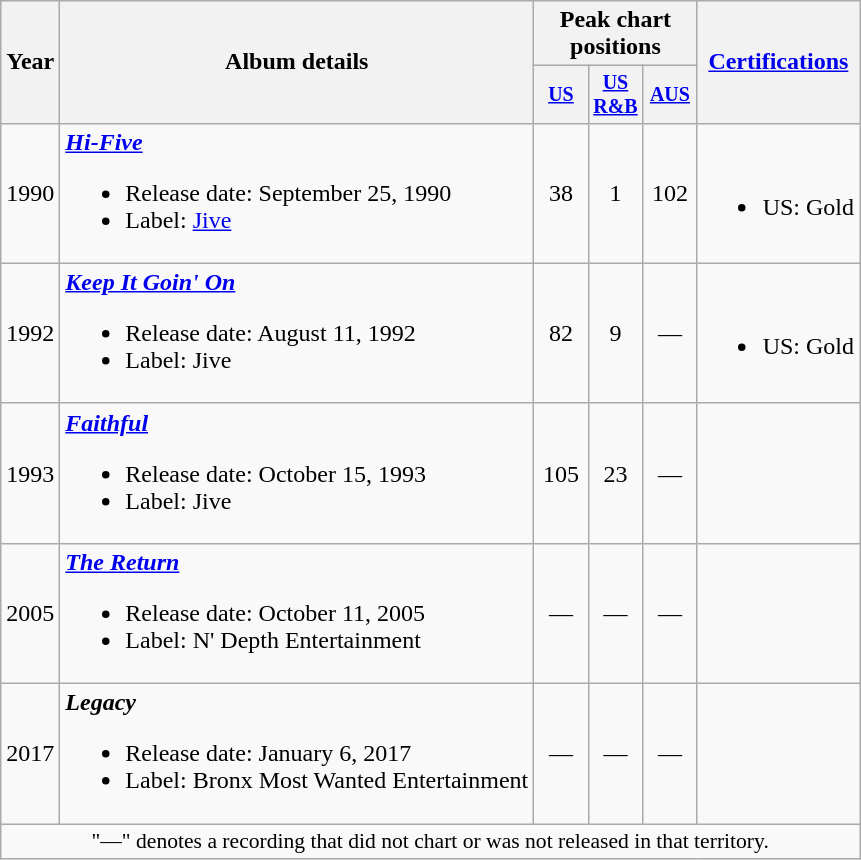<table class="wikitable" style="text-align:center;">
<tr>
<th rowspan="2">Year</th>
<th rowspan="2">Album details</th>
<th colspan="3">Peak chart positions</th>
<th rowspan="2"><a href='#'>Certifications</a></th>
</tr>
<tr style="font-size:smaller;">
<th style="width:30px;"><a href='#'>US</a><br></th>
<th style="width:30px;"><a href='#'>US<br>R&B</a><br></th>
<th style="width:30px;"><a href='#'>AUS</a><br></th>
</tr>
<tr>
<td>1990</td>
<td style="text-align:left;"><strong><em><a href='#'>Hi-Five</a></em></strong><br><ul><li>Release date: September 25, 1990</li><li>Label: <a href='#'>Jive</a></li></ul></td>
<td>38</td>
<td>1</td>
<td>102</td>
<td align=left><br><ul><li>US: Gold</li></ul></td>
</tr>
<tr>
<td>1992</td>
<td style="text-align:left;"><strong><em><a href='#'>Keep It Goin' On</a></em></strong><br><ul><li>Release date: August 11, 1992</li><li>Label: Jive</li></ul></td>
<td>82</td>
<td>9</td>
<td>—</td>
<td align=left><br><ul><li>US: Gold</li></ul></td>
</tr>
<tr>
<td>1993</td>
<td style="text-align:left;"><strong><em><a href='#'>Faithful</a></em></strong><br><ul><li>Release date: October 15, 1993</li><li>Label: Jive</li></ul></td>
<td>105</td>
<td>23</td>
<td>—</td>
<td align=left></td>
</tr>
<tr>
<td>2005</td>
<td style="text-align:left;"><strong><em><a href='#'>The Return</a></em></strong><br><ul><li>Release date: October 11, 2005</li><li>Label: N' Depth Entertainment</li></ul></td>
<td>—</td>
<td>—</td>
<td>—</td>
<td align=left></td>
</tr>
<tr>
<td>2017</td>
<td style="text-align:left;"><strong><em>Legacy</em></strong><br><ul><li>Release date: January 6, 2017</li><li>Label: Bronx Most Wanted Entertainment</li></ul></td>
<td>—</td>
<td>—</td>
<td>—</td>
<td align=left></td>
</tr>
<tr>
<td colspan="15" style="font-size:90%">"—" denotes a recording that did not chart or was not released in that territory.</td>
</tr>
</table>
